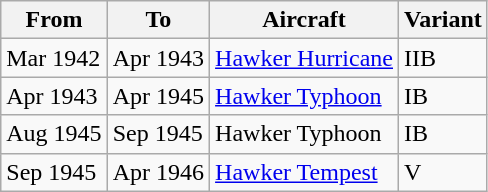<table class="wikitable">
<tr>
<th>From</th>
<th>To</th>
<th>Aircraft</th>
<th>Variant</th>
</tr>
<tr>
<td>Mar 1942</td>
<td>Apr 1943</td>
<td><a href='#'>Hawker Hurricane</a></td>
<td>IIB</td>
</tr>
<tr>
<td>Apr 1943</td>
<td>Apr 1945</td>
<td><a href='#'>Hawker Typhoon</a></td>
<td>IB</td>
</tr>
<tr>
<td>Aug 1945</td>
<td>Sep 1945</td>
<td>Hawker Typhoon</td>
<td>IB</td>
</tr>
<tr>
<td>Sep 1945</td>
<td>Apr 1946</td>
<td><a href='#'>Hawker Tempest</a></td>
<td>V</td>
</tr>
</table>
